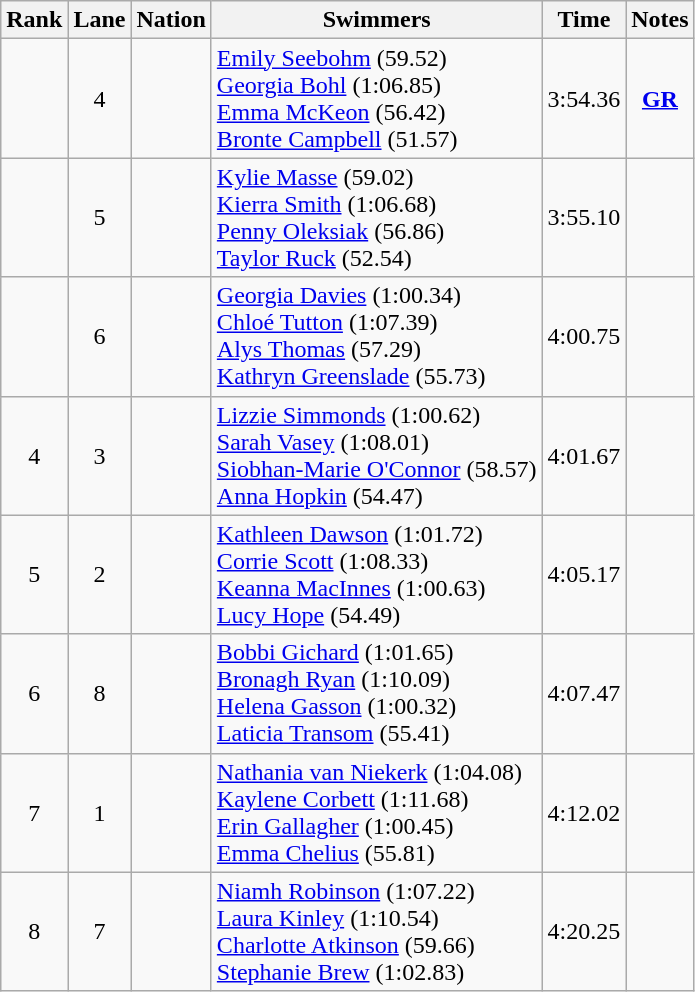<table class="wikitable sortable" style="text-align:center">
<tr>
<th>Rank</th>
<th>Lane</th>
<th>Nation</th>
<th>Swimmers</th>
<th>Time</th>
<th>Notes</th>
</tr>
<tr>
<td></td>
<td>4</td>
<td align=left></td>
<td align=left><a href='#'>Emily Seebohm</a> (59.52)<br><a href='#'>Georgia Bohl</a> (1:06.85)<br><a href='#'>Emma McKeon</a> (56.42)<br><a href='#'>Bronte Campbell</a> (51.57)</td>
<td>3:54.36</td>
<td><strong><a href='#'>GR</a></strong></td>
</tr>
<tr>
<td></td>
<td>5</td>
<td align=left></td>
<td align=left><a href='#'>Kylie Masse</a> (59.02)<br><a href='#'>Kierra Smith</a> (1:06.68)<br><a href='#'>Penny Oleksiak</a> (56.86)<br><a href='#'>Taylor Ruck</a> (52.54)</td>
<td>3:55.10</td>
<td></td>
</tr>
<tr>
<td></td>
<td>6</td>
<td align="left"></td>
<td align=left><a href='#'>Georgia Davies</a> (1:00.34)<br><a href='#'>Chloé Tutton</a> (1:07.39)<br><a href='#'>Alys Thomas</a> (57.29)<br><a href='#'>Kathryn Greenslade</a> (55.73)</td>
<td>4:00.75</td>
<td></td>
</tr>
<tr>
<td>4</td>
<td>3</td>
<td align=left></td>
<td align=left><a href='#'>Lizzie Simmonds</a> (1:00.62)<br><a href='#'>Sarah Vasey</a> (1:08.01)<br><a href='#'>Siobhan-Marie O'Connor</a> (58.57)<br><a href='#'>Anna Hopkin</a> (54.47)</td>
<td>4:01.67</td>
<td></td>
</tr>
<tr>
<td>5</td>
<td>2</td>
<td align="left"></td>
<td align=left><a href='#'>Kathleen Dawson</a> (1:01.72)<br><a href='#'>Corrie Scott</a> (1:08.33)<br><a href='#'>Keanna MacInnes</a> (1:00.63)<br><a href='#'>Lucy Hope</a> (54.49)</td>
<td>4:05.17</td>
<td></td>
</tr>
<tr>
<td>6</td>
<td>8</td>
<td align="left"></td>
<td align=left><a href='#'>Bobbi Gichard</a> (1:01.65)<br><a href='#'>Bronagh Ryan</a> (1:10.09)<br><a href='#'>Helena Gasson</a> (1:00.32)<br><a href='#'>Laticia Transom</a> (55.41)</td>
<td>4:07.47</td>
<td></td>
</tr>
<tr>
<td>7</td>
<td>1</td>
<td align="left"></td>
<td align=left><a href='#'>Nathania van Niekerk</a> (1:04.08)<br><a href='#'>Kaylene Corbett</a> (1:11.68)<br><a href='#'>Erin Gallagher</a> (1:00.45)<br><a href='#'>Emma Chelius</a> (55.81)</td>
<td>4:12.02</td>
<td></td>
</tr>
<tr>
<td>8</td>
<td>7</td>
<td align="left"></td>
<td align=left><a href='#'>Niamh Robinson</a> (1:07.22)<br><a href='#'>Laura Kinley</a> (1:10.54)<br><a href='#'>Charlotte Atkinson</a> (59.66)<br><a href='#'>Stephanie Brew</a> (1:02.83)</td>
<td>4:20.25</td>
<td></td>
</tr>
</table>
